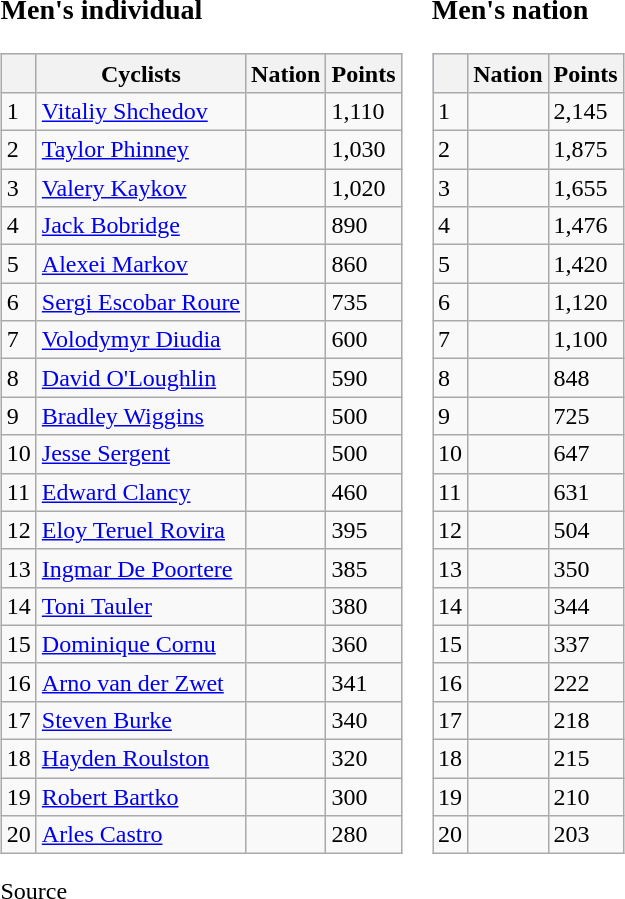<table class="vatop">
<tr valign="top">
<td><br><h3>Men's individual</h3><table class="wikitable sortable">
<tr style=background:#ccccff;>
<th></th>
<th>Cyclists</th>
<th>Nation</th>
<th>Points</th>
</tr>
<tr>
<td>1</td>
<td><a href='#'>Vitaliy Shchedov</a></td>
<td></td>
<td>1,110</td>
</tr>
<tr>
<td>2</td>
<td><a href='#'>Taylor Phinney</a></td>
<td></td>
<td>1,030</td>
</tr>
<tr>
<td>3</td>
<td><a href='#'>Valery Kaykov</a></td>
<td></td>
<td>1,020</td>
</tr>
<tr>
<td>4</td>
<td><a href='#'>Jack Bobridge</a></td>
<td></td>
<td>890</td>
</tr>
<tr>
<td>5</td>
<td><a href='#'>Alexei Markov</a></td>
<td></td>
<td>860</td>
</tr>
<tr>
<td>6</td>
<td><a href='#'>Sergi Escobar Roure</a></td>
<td></td>
<td>735</td>
</tr>
<tr>
<td>7</td>
<td><a href='#'>Volodymyr Diudia</a></td>
<td></td>
<td>600</td>
</tr>
<tr>
<td>8</td>
<td><a href='#'>David O'Loughlin</a></td>
<td></td>
<td>590</td>
</tr>
<tr>
<td>9</td>
<td><a href='#'>Bradley Wiggins</a></td>
<td></td>
<td>500</td>
</tr>
<tr>
<td>10</td>
<td><a href='#'>Jesse Sergent</a></td>
<td></td>
<td>500</td>
</tr>
<tr>
<td>11</td>
<td><a href='#'>Edward Clancy</a></td>
<td></td>
<td>460</td>
</tr>
<tr>
<td>12</td>
<td><a href='#'>Eloy Teruel Rovira</a></td>
<td></td>
<td>395</td>
</tr>
<tr>
<td>13</td>
<td><a href='#'>Ingmar De Poortere</a></td>
<td></td>
<td>385</td>
</tr>
<tr>
<td>14</td>
<td><a href='#'>Toni Tauler</a></td>
<td></td>
<td>380</td>
</tr>
<tr>
<td>15</td>
<td><a href='#'>Dominique Cornu</a></td>
<td></td>
<td>360</td>
</tr>
<tr>
<td>16</td>
<td><a href='#'>Arno van der Zwet</a></td>
<td></td>
<td>341</td>
</tr>
<tr>
<td>17</td>
<td><a href='#'>Steven Burke</a></td>
<td></td>
<td>340</td>
</tr>
<tr>
<td>18</td>
<td><a href='#'>Hayden Roulston</a></td>
<td></td>
<td>320</td>
</tr>
<tr>
<td>19</td>
<td><a href='#'>Robert Bartko</a></td>
<td></td>
<td>300</td>
</tr>
<tr>
<td>20</td>
<td><a href='#'>Arles Castro</a></td>
<td></td>
<td>280</td>
</tr>
</table>
Source</td>
<td><br><h3>Men's nation</h3><table class="wikitable sortable">
<tr style=background:#ccccff;>
<th></th>
<th>Nation</th>
<th>Points</th>
</tr>
<tr>
<td>1</td>
<td></td>
<td>2,145</td>
</tr>
<tr>
<td>2</td>
<td></td>
<td>1,875</td>
</tr>
<tr>
<td>3</td>
<td></td>
<td>1,655</td>
</tr>
<tr>
<td>4</td>
<td></td>
<td>1,476</td>
</tr>
<tr>
<td>5</td>
<td></td>
<td>1,420</td>
</tr>
<tr>
<td>6</td>
<td></td>
<td>1,120</td>
</tr>
<tr>
<td>7</td>
<td></td>
<td>1,100</td>
</tr>
<tr>
<td>8</td>
<td></td>
<td>848</td>
</tr>
<tr>
<td>9</td>
<td></td>
<td>725</td>
</tr>
<tr>
<td>10</td>
<td></td>
<td>647</td>
</tr>
<tr>
<td>11</td>
<td></td>
<td>631</td>
</tr>
<tr>
<td>12</td>
<td></td>
<td>504</td>
</tr>
<tr>
<td>13</td>
<td></td>
<td>350</td>
</tr>
<tr>
<td>14</td>
<td></td>
<td>344</td>
</tr>
<tr>
<td>15</td>
<td></td>
<td>337</td>
</tr>
<tr>
<td>16</td>
<td></td>
<td>222</td>
</tr>
<tr>
<td>17</td>
<td></td>
<td>218</td>
</tr>
<tr>
<td>18</td>
<td></td>
<td>215</td>
</tr>
<tr>
<td>19</td>
<td></td>
<td>210</td>
</tr>
<tr>
<td>20</td>
<td></td>
<td>203</td>
</tr>
</table>
</td>
</tr>
</table>
